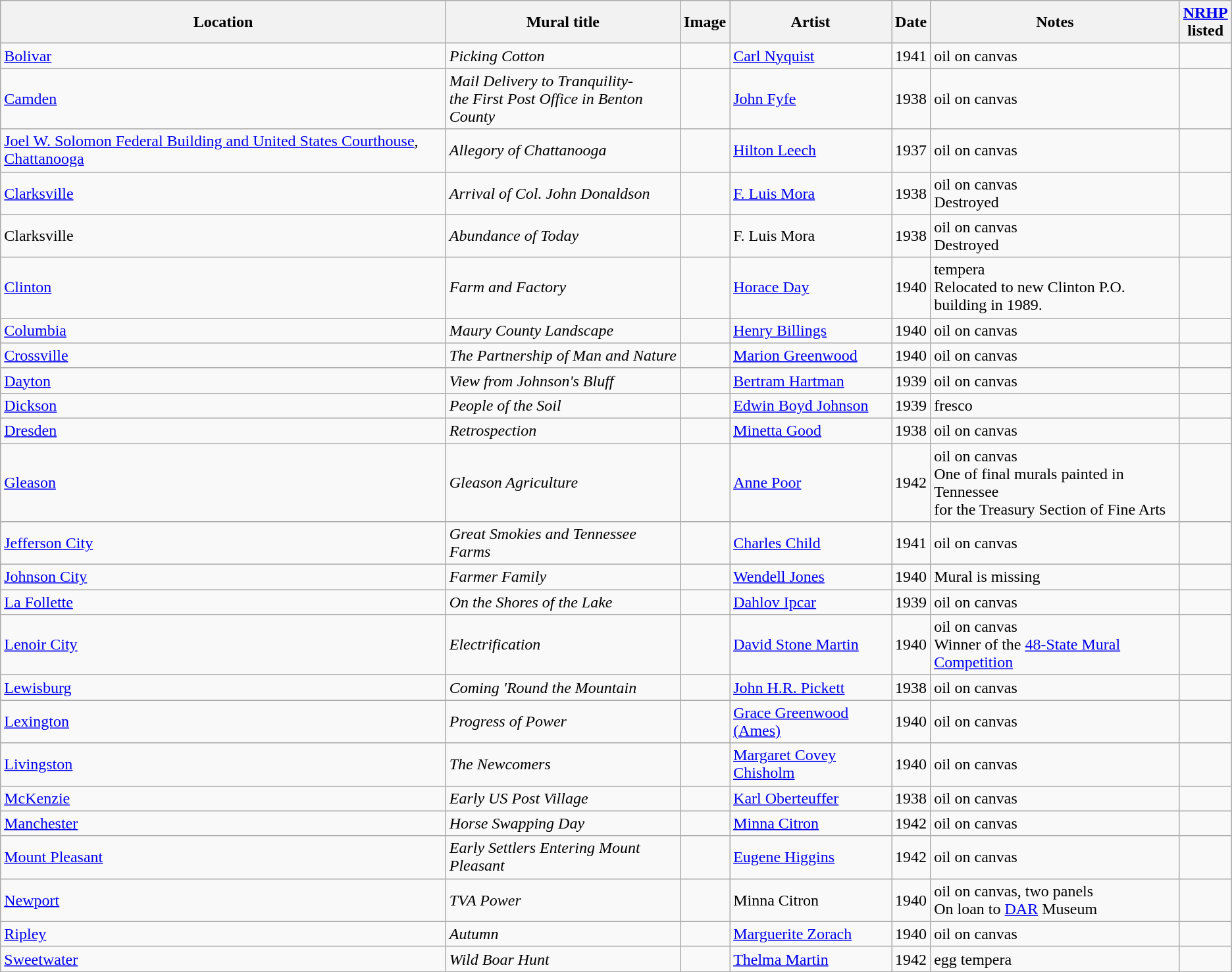<table class="wikitable sortable">
<tr>
<th>Location</th>
<th>Mural title</th>
<th>Image</th>
<th>Artist</th>
<th>Date</th>
<th>Notes</th>
<th><a href='#'>NRHP</a><br>listed</th>
</tr>
<tr>
<td><a href='#'>Bolivar</a></td>
<td><em>Picking Cotton</em></td>
<td></td>
<td><a href='#'>Carl Nyquist</a></td>
<td>1941</td>
<td>oil on canvas</td>
<td></td>
</tr>
<tr>
<td><a href='#'>Camden</a></td>
<td><em>Mail Delivery to Tranquility-<br>the First Post Office in Benton County</em></td>
<td></td>
<td><a href='#'>John Fyfe</a></td>
<td>1938</td>
<td>oil on canvas</td>
<td></td>
</tr>
<tr>
<td><a href='#'>Joel W. Solomon Federal Building and United States Courthouse</a>, <a href='#'>Chattanooga</a></td>
<td><em>Allegory of Chattanooga</em></td>
<td></td>
<td><a href='#'>Hilton Leech</a></td>
<td>1937</td>
<td>oil on canvas</td>
<td></td>
</tr>
<tr>
<td><a href='#'>Clarksville</a></td>
<td><em>Arrival of Col. John Donaldson</em></td>
<td></td>
<td><a href='#'>F. Luis Mora</a></td>
<td>1938</td>
<td>oil on canvas<br>Destroyed</td>
<td></td>
</tr>
<tr>
<td>Clarksville</td>
<td><em>Abundance of Today</em></td>
<td></td>
<td>F. Luis Mora</td>
<td>1938</td>
<td>oil on canvas<br>Destroyed</td>
<td></td>
</tr>
<tr>
<td><a href='#'>Clinton</a></td>
<td><em>Farm and Factory</em></td>
<td></td>
<td><a href='#'>Horace Day</a></td>
<td>1940</td>
<td>tempera<br>Relocated to new Clinton P.O.<br>building in 1989.</td>
<td></td>
</tr>
<tr>
<td><a href='#'>Columbia</a></td>
<td><em>Maury County Landscape</em></td>
<td></td>
<td><a href='#'>Henry Billings</a></td>
<td>1940</td>
<td>oil on canvas</td>
<td></td>
</tr>
<tr>
<td><a href='#'>Crossville</a></td>
<td><em>The Partnership of Man and Nature</em></td>
<td></td>
<td><a href='#'>Marion Greenwood</a></td>
<td>1940</td>
<td>oil on canvas</td>
<td></td>
</tr>
<tr>
<td><a href='#'>Dayton</a></td>
<td><em>View from Johnson's Bluff</em></td>
<td></td>
<td><a href='#'>Bertram Hartman</a></td>
<td>1939</td>
<td>oil on canvas</td>
<td></td>
</tr>
<tr>
<td><a href='#'>Dickson</a></td>
<td><em>People of the Soil</em></td>
<td></td>
<td><a href='#'>Edwin Boyd Johnson</a></td>
<td>1939</td>
<td>fresco</td>
<td></td>
</tr>
<tr>
<td><a href='#'>Dresden</a></td>
<td><em>Retrospection</em></td>
<td></td>
<td><a href='#'>Minetta Good</a></td>
<td>1938</td>
<td>oil on canvas</td>
<td></td>
</tr>
<tr>
<td><a href='#'>Gleason</a></td>
<td><em>Gleason Agriculture</em></td>
<td></td>
<td><a href='#'>Anne Poor</a></td>
<td>1942</td>
<td>oil on canvas<br>One of final murals painted in Tennessee<br>for the Treasury Section of Fine Arts</td>
<td></td>
</tr>
<tr>
<td><a href='#'>Jefferson City</a></td>
<td><em>Great Smokies and Tennessee Farms</em></td>
<td></td>
<td><a href='#'>Charles Child</a></td>
<td>1941</td>
<td>oil on canvas</td>
<td></td>
</tr>
<tr>
<td><a href='#'>Johnson City</a></td>
<td><em>Farmer Family</em></td>
<td></td>
<td><a href='#'>Wendell Jones</a></td>
<td>1940</td>
<td>Mural is missing</td>
<td></td>
</tr>
<tr>
<td><a href='#'>La Follette</a></td>
<td><em>On the Shores of the Lake</em></td>
<td></td>
<td><a href='#'>Dahlov Ipcar</a></td>
<td>1939</td>
<td>oil on canvas</td>
<td></td>
</tr>
<tr>
<td><a href='#'>Lenoir City</a></td>
<td><em>Electrification</em></td>
<td></td>
<td><a href='#'>David Stone Martin</a></td>
<td>1940</td>
<td>oil on canvas<br>Winner of the <a href='#'>48-State Mural Competition</a></td>
<td></td>
</tr>
<tr>
<td><a href='#'>Lewisburg</a></td>
<td><em>Coming 'Round the Mountain</em></td>
<td></td>
<td><a href='#'>John H.R. Pickett</a></td>
<td>1938</td>
<td>oil on canvas</td>
<td></td>
</tr>
<tr>
<td><a href='#'>Lexington</a></td>
<td><em>Progress of Power</em></td>
<td></td>
<td><a href='#'>Grace Greenwood (Ames)</a></td>
<td>1940</td>
<td>oil on canvas</td>
<td></td>
</tr>
<tr>
<td><a href='#'>Livingston</a></td>
<td><em>The Newcomers</em></td>
<td></td>
<td><a href='#'>Margaret Covey Chisholm</a></td>
<td>1940</td>
<td>oil on canvas</td>
<td></td>
</tr>
<tr>
<td><a href='#'>McKenzie</a></td>
<td><em>Early US Post Village</em></td>
<td></td>
<td><a href='#'>Karl Oberteuffer</a></td>
<td>1938</td>
<td>oil on canvas</td>
<td></td>
</tr>
<tr>
<td><a href='#'>Manchester</a></td>
<td><em>Horse Swapping Day</em></td>
<td></td>
<td><a href='#'>Minna Citron</a></td>
<td>1942</td>
<td>oil on canvas</td>
<td></td>
</tr>
<tr>
<td><a href='#'>Mount Pleasant</a></td>
<td><em>Early Settlers Entering Mount Pleasant</em></td>
<td></td>
<td><a href='#'>Eugene Higgins</a></td>
<td>1942</td>
<td>oil on canvas</td>
<td></td>
</tr>
<tr>
<td><a href='#'>Newport</a></td>
<td><em>TVA Power</em></td>
<td></td>
<td>Minna Citron</td>
<td>1940</td>
<td>oil on canvas, two panels<br>On loan to <a href='#'>DAR</a> Museum</td>
<td></td>
</tr>
<tr>
<td><a href='#'>Ripley</a></td>
<td><em>Autumn</em></td>
<td></td>
<td><a href='#'>Marguerite Zorach</a></td>
<td>1940</td>
<td>oil on canvas</td>
<td></td>
</tr>
<tr>
<td><a href='#'>Sweetwater</a></td>
<td><em>Wild Boar Hunt</em></td>
<td></td>
<td><a href='#'>Thelma Martin</a></td>
<td>1942</td>
<td>egg tempera</td>
<td></td>
</tr>
<tr>
</tr>
</table>
